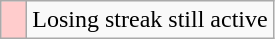<table class="wikitable">
<tr>
<td style="width:10px; background:#fcc;"></td>
<td>Losing streak still active</td>
</tr>
</table>
